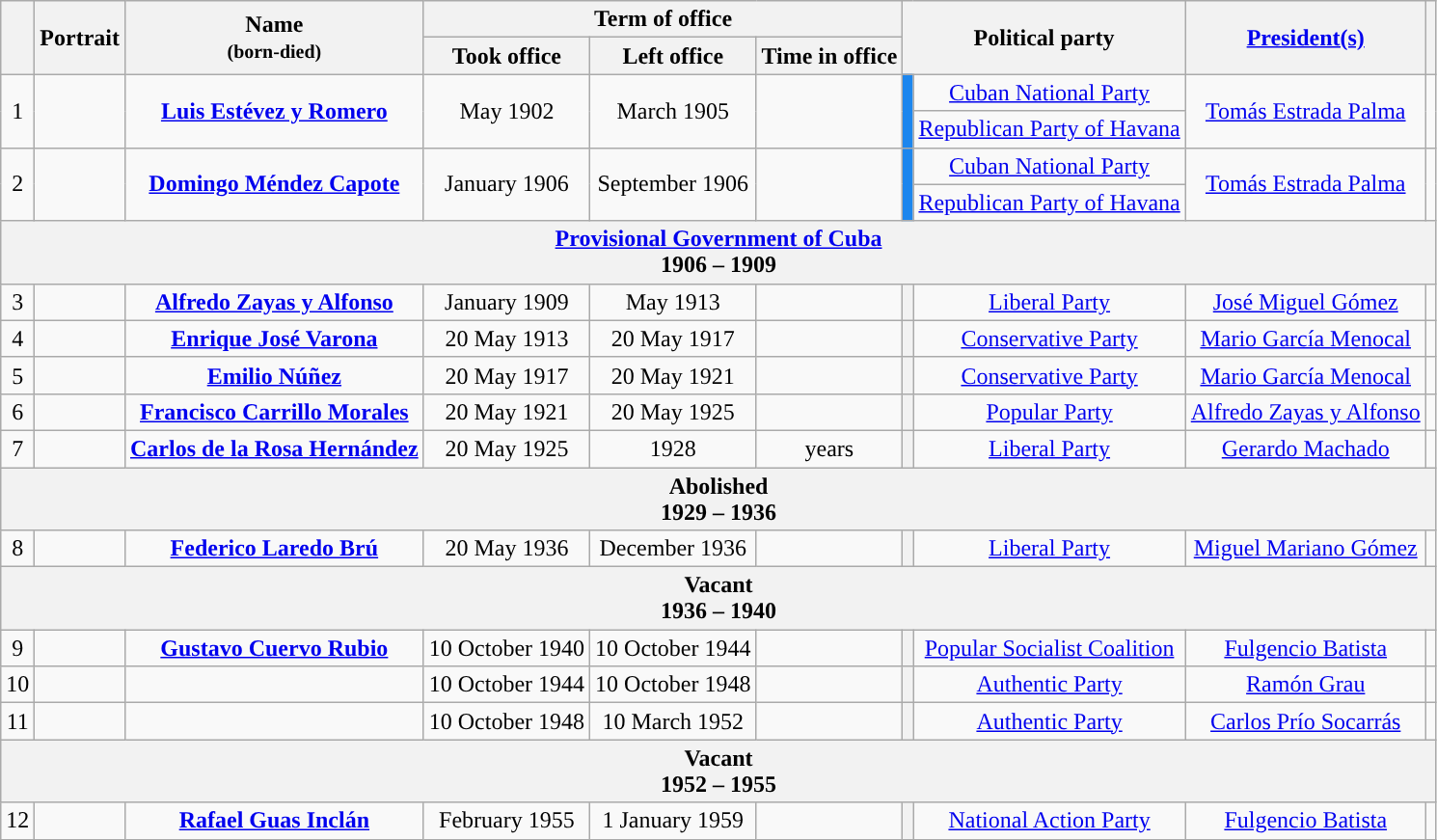<table class="wikitable" style="text-align:center;">
<tr>
<th rowspan=2></th>
<th rowspan=2>Portrait</th>
<th rowspan=2>Name<br><small>(born-died)</small></th>
<th colspan=3>Term of office</th>
<th colspan=2 rowspan=2>Political party</th>
<th rowspan=2><a href='#'>President(s)</a></th>
<th rowspan=2></th>
</tr>
<tr>
<th>Took office</th>
<th>Left office</th>
<th>Time in office</th>
</tr>
<tr>
<td rowspan="2">1</td>
<td rowspan="2"></td>
<td rowspan="2"><strong><a href='#'>Luis Estévez y Romero</a></strong><br></td>
<td rowspan="2">May 1902</td>
<td rowspan="2">March 1905</td>
<td rowspan="2"></td>
<th rowspan="2" style="background:#1C86EE;"></th>
<td><a href='#'>Cuban National Party</a></td>
<td rowspan="2"><a href='#'>Tomás Estrada Palma</a></td>
<td rowspan="2"></td>
</tr>
<tr>
<td><a href='#'>Republican Party of Havana</a></td>
</tr>
<tr>
<td rowspan="2">2</td>
<td rowspan="2"></td>
<td rowspan="2"><strong><a href='#'>Domingo Méndez Capote</a></strong><br></td>
<td rowspan="2">January 1906</td>
<td rowspan="2">September 1906</td>
<td rowspan="2"></td>
<th rowspan="2" style="background:#1C86EE;"></th>
<td><a href='#'>Cuban National Party</a></td>
<td rowspan="2"><a href='#'>Tomás Estrada Palma</a></td>
<td rowspan="2"></td>
</tr>
<tr>
<td><a href='#'>Republican Party of Havana</a></td>
</tr>
<tr>
<th colspan=10><a href='#'>Provisional Government of Cuba</a><br>1906 – 1909</th>
</tr>
<tr>
<td>3</td>
<td></td>
<td><strong><a href='#'>Alfredo Zayas y Alfonso</a></strong><br></td>
<td>January 1909</td>
<td>May 1913</td>
<td></td>
<th style="background:"></th>
<td><a href='#'>Liberal Party</a></td>
<td><a href='#'>José Miguel Gómez</a></td>
<td></td>
</tr>
<tr>
<td>4</td>
<td></td>
<td><strong><a href='#'>Enrique José Varona</a></strong><br></td>
<td>20 May 1913</td>
<td>20 May 1917</td>
<td></td>
<th style="background:"></th>
<td><a href='#'>Conservative Party</a></td>
<td><a href='#'>Mario García Menocal</a></td>
<td></td>
</tr>
<tr>
<td>5</td>
<td></td>
<td><strong><a href='#'>Emilio Núñez</a></strong><br></td>
<td>20 May 1917</td>
<td>20 May 1921</td>
<td></td>
<th style="background:"></th>
<td><a href='#'>Conservative Party</a></td>
<td><a href='#'>Mario García Menocal</a></td>
<td></td>
</tr>
<tr>
<td>6</td>
<td></td>
<td><strong><a href='#'>Francisco Carrillo Morales</a></strong><br></td>
<td>20 May 1921</td>
<td>20 May 1925</td>
<td></td>
<th style="background:"></th>
<td><a href='#'>Popular Party</a></td>
<td><a href='#'>Alfredo Zayas y Alfonso</a></td>
<td></td>
</tr>
<tr>
<td>7</td>
<td></td>
<td><strong><a href='#'>Carlos de la Rosa Hernández</a></strong><br></td>
<td>20 May 1925</td>
<td>1928</td>
<td> years</td>
<th style="background:"></th>
<td><a href='#'>Liberal Party</a></td>
<td><a href='#'>Gerardo Machado</a></td>
<td></td>
</tr>
<tr>
<th colspan=10>Abolished<br>1929 – 1936</th>
</tr>
<tr>
<td>8</td>
<td></td>
<td><strong><a href='#'>Federico Laredo Brú</a></strong><br></td>
<td>20 May 1936</td>
<td>December 1936</td>
<td></td>
<th style="background:"></th>
<td><a href='#'>Liberal Party</a></td>
<td><a href='#'>Miguel Mariano Gómez</a></td>
<td></td>
</tr>
<tr>
<th colspan=10>Vacant<br>1936 – 1940</th>
</tr>
<tr>
<td>9</td>
<td></td>
<td><strong><a href='#'>Gustavo Cuervo Rubio</a></strong><br></td>
<td>10 October 1940</td>
<td>10 October 1944</td>
<td></td>
<th style="background:"></th>
<td><a href='#'>Popular Socialist Coalition</a></td>
<td><a href='#'>Fulgencio Batista</a></td>
<td></td>
</tr>
<tr>
<td>10</td>
<td></td>
<td><strong></strong><br></td>
<td>10 October 1944</td>
<td>10 October 1948</td>
<td></td>
<th style="background:"></th>
<td><a href='#'>Authentic Party</a></td>
<td><a href='#'>Ramón Grau</a></td>
<td></td>
</tr>
<tr>
<td>11</td>
<td></td>
<td><strong></strong><br></td>
<td>10 October 1948</td>
<td>10 March 1952</td>
<td></td>
<th style="background:"></th>
<td><a href='#'>Authentic Party</a></td>
<td><a href='#'>Carlos Prío Socarrás</a></td>
<td></td>
</tr>
<tr>
<th colspan=10>Vacant<br>1952 – 1955</th>
</tr>
<tr>
<td>12</td>
<td></td>
<td><strong><a href='#'>Rafael Guas Inclán</a></strong><br></td>
<td>February 1955</td>
<td>1 January 1959</td>
<td></td>
<th style="background:"></th>
<td><a href='#'>National Action Party</a></td>
<td><a href='#'>Fulgencio Batista</a></td>
<td></td>
</tr>
</table>
